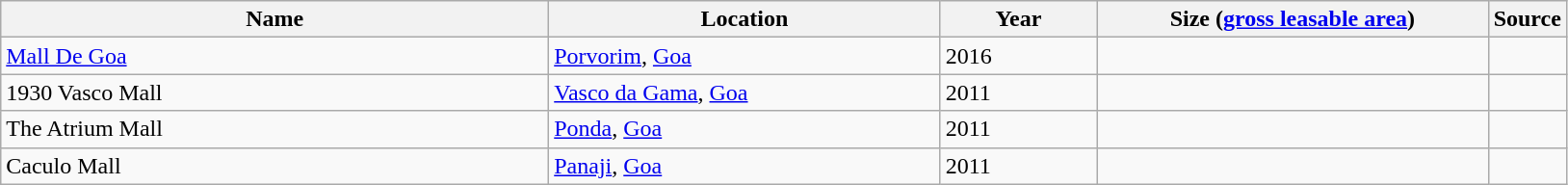<table class="wikitable sortable">
<tr>
<th style="width:35%;">Name</th>
<th style="width:25%;">Location</th>
<th style="width:10%;">Year</th>
<th style="width:25%;">Size (<a href='#'>gross leasable area</a>)</th>
<th style="width:5%;">Source</th>
</tr>
<tr>
<td><a href='#'>Mall De Goa</a></td>
<td><a href='#'>Porvorim</a>, <a href='#'>Goa</a></td>
<td>2016</td>
<td></td>
<td></td>
</tr>
<tr>
<td>1930 Vasco Mall</td>
<td><a href='#'>Vasco da Gama</a>, <a href='#'>Goa</a></td>
<td>2011</td>
<td></td>
<td></td>
</tr>
<tr>
<td>The Atrium Mall</td>
<td><a href='#'>Ponda</a>, <a href='#'>Goa</a></td>
<td>2011</td>
<td></td>
<td></td>
</tr>
<tr>
<td>Caculo Mall</td>
<td><a href='#'>Panaji</a>, <a href='#'>Goa</a></td>
<td>2011</td>
<td></td>
<td></td>
</tr>
</table>
